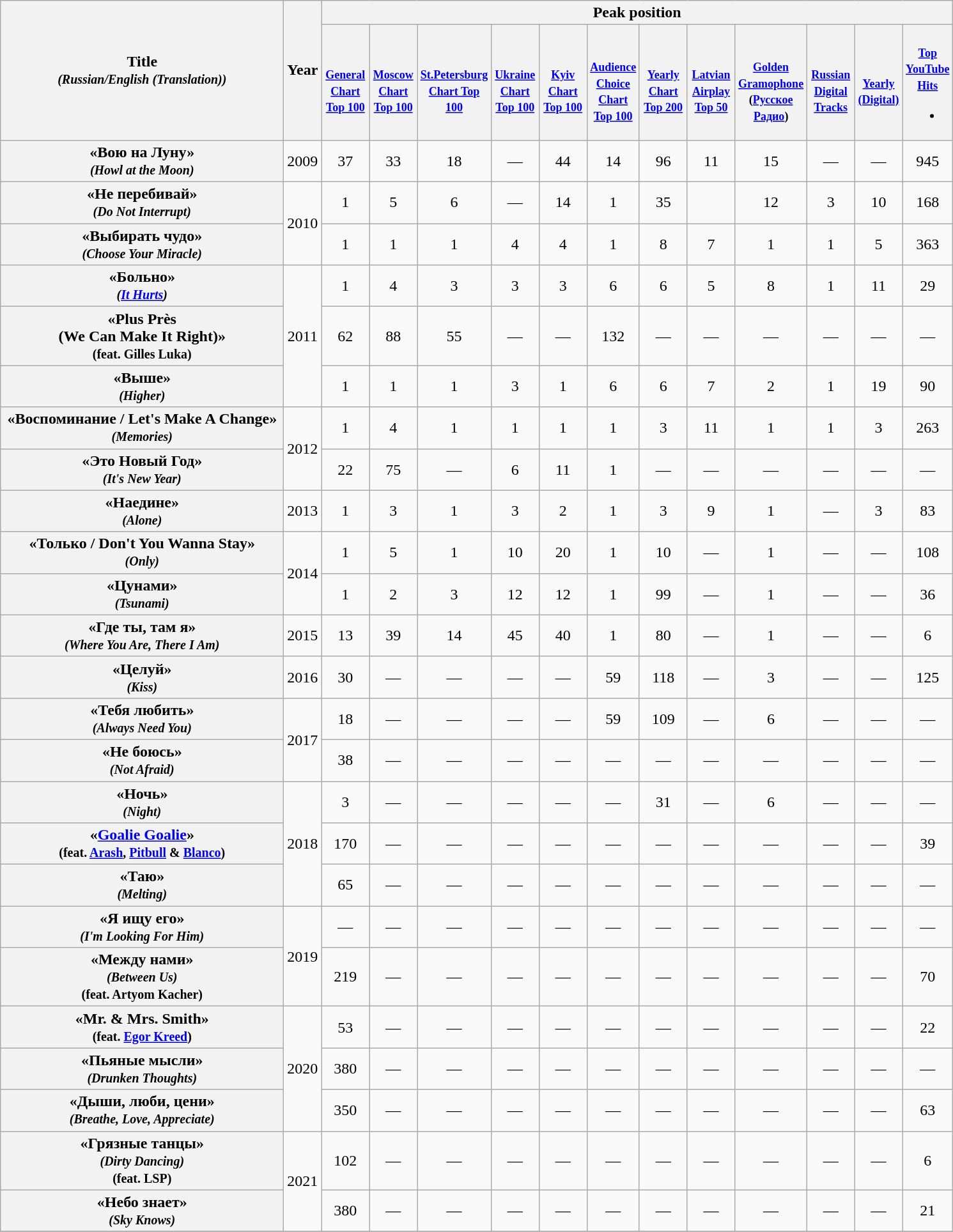<table class="wikitable plainrowheaders" style="text-align:center;">
<tr>
<th scope="col" rowspan="2" style="width:18em;">Title<br><small><em>(Russian/English (Translation))</em></small></th>
<th scope="col" rowspan="2">Year</th>
<th scope="col" colspan="12">Peak position</th>
</tr>
<tr>
<th scope="col" style="width:3em; font-size:90%;"><br><small><a href='#'>General Chart Top 100</a></small></th>
<th scope="col" style="width:3em; font-size:90%;"><br><small><a href='#'>Moscow Chart Top 100</a></small></th>
<th scope="col" style="width:3em; font-size:90%;"><br><small><a href='#'>St.Petersburg Chart Top 100</a></small></th>
<th scope="col" style="width:3em; font-size:90%;"><br><small><a href='#'>Ukraine Chart Top 100</a></small></th>
<th scope="col" style="width:3em; font-size:90%;"><br><small><a href='#'>Kyiv Chart Top 100</a></small></th>
<th scope="col" style="width:3em; font-size:90%;"><br><small><a href='#'>Audience Choice Chart Top 100</a></small></th>
<th scope="col" style="width:3em; font-size:90%;"><br><small><a href='#'>Yearly Chart Top 200</a></small></th>
<th scope="col" style="width:3em; font-size:90%;"><br><small><a href='#'>Latvian Airplay Top 50</a></small></th>
<th scope="col" style="width:3em; font-size:90%;"><br><small><a href='#'>Golden Gramophone</a> (<a href='#'>Русское Радио</a>)</small></th>
<th scope="col" style="width:3em; font-size:90%;"><br><small><a href='#'>Russian Digital Tracks</a></small></th>
<th scope="col" style="width:3em; font-size:90%;"><br><small><a href='#'>Yearly (Digital)</a></small></th>
<th scope="col" style="width:3em; font-size:90%;"><br><small><a href='#'>Top YouTube Hits</a></small><br><ul><li></li></ul></th>
</tr>
<tr>
<th scope="row">«Вою на Луну»<br><small><em>(Howl at the Moon)</em></small></th>
<td rowspan="1">2009</td>
<td>37</td>
<td>33</td>
<td>18</td>
<td>—</td>
<td>44</td>
<td>14</td>
<td>96</td>
<td>11</td>
<td>15</td>
<td>—</td>
<td>—</td>
<td>945</td>
</tr>
<tr>
<th scope="row">«Не перебивай»<br><small><em>(Do Not Interrupt)</em></small></th>
<td rowspan="2">2010</td>
<td>1</td>
<td>5</td>
<td>6</td>
<td>—</td>
<td>14</td>
<td>1</td>
<td>35</td>
<td></td>
<td>12</td>
<td>3</td>
<td>10</td>
<td>168</td>
</tr>
<tr>
<th scope="row">«Выбирать чудо»<br><small><em>(Choose Your Miracle)</em></small></th>
<td>1</td>
<td>1</td>
<td>1</td>
<td>4</td>
<td>4</td>
<td>1</td>
<td>8</td>
<td>7</td>
<td>1</td>
<td>1</td>
<td>5</td>
<td>363</td>
</tr>
<tr>
<th scope="row">«Больно»<br><small><em>(<a href='#'>It Hurts</a>)</em></small></th>
<td rowspan="3">2011</td>
<td>1</td>
<td>4</td>
<td>3</td>
<td>3</td>
<td>3</td>
<td>6</td>
<td>6</td>
<td>5</td>
<td>8</td>
<td>1</td>
<td>11</td>
<td>29</td>
</tr>
<tr>
<th scope="row">«Plus Près<br>(We Can Make It Right)»<br><small>(feat. Gilles Luka)</small></th>
<td>62</td>
<td>88</td>
<td>55</td>
<td>—</td>
<td>—</td>
<td>132</td>
<td>—</td>
<td>—</td>
<td>—</td>
<td>—</td>
<td>—</td>
<td>—</td>
</tr>
<tr>
<th scope="row">«Выше»<br><small><em>(Higher)</em></small></th>
<td>1</td>
<td>1</td>
<td>1</td>
<td>3</td>
<td>1</td>
<td>6</td>
<td>6</td>
<td>7</td>
<td>2</td>
<td>1</td>
<td>19</td>
<td>90</td>
</tr>
<tr>
<th scope="row">«Воспоминание / Let's Make A Change»<br><small><em>(Memories)</em></small></th>
<td rowspan="2">2012</td>
<td>1</td>
<td>4</td>
<td>1</td>
<td>1</td>
<td>1</td>
<td>1</td>
<td>3</td>
<td>11</td>
<td>1</td>
<td>1</td>
<td>3</td>
<td>263</td>
</tr>
<tr>
<th scope="row">«Это Новый Год»<br><small><em>(It's New Year)</em></small></th>
<td>22</td>
<td>75</td>
<td>—</td>
<td>6</td>
<td>11</td>
<td>1</td>
<td>—</td>
<td>—</td>
<td>—</td>
<td>—</td>
<td>—</td>
<td>—</td>
</tr>
<tr>
<th scope="row">«Наедине»<br><small><em>(Alone)</em></small></th>
<td rowspan="1">2013</td>
<td>1</td>
<td>3</td>
<td>1</td>
<td>3</td>
<td>2</td>
<td>1</td>
<td>3</td>
<td>9</td>
<td>1</td>
<td>—</td>
<td>3</td>
<td>83</td>
</tr>
<tr>
<th scope="row">«Только / Don't You Wanna Stay»<br><small><em>(Only)</em></small></th>
<td rowspan="2">2014</td>
<td>1</td>
<td>5</td>
<td>1</td>
<td>10</td>
<td>20</td>
<td>1</td>
<td>10</td>
<td>—</td>
<td>1</td>
<td>—</td>
<td>—</td>
<td>108</td>
</tr>
<tr>
<th scope="row">«Цунами»<br><small><em>(Tsunami)</em></small></th>
<td>1</td>
<td>2</td>
<td>3</td>
<td>12</td>
<td>12</td>
<td>1</td>
<td>99</td>
<td>—</td>
<td>1</td>
<td>—</td>
<td>—</td>
<td>36</td>
</tr>
<tr>
<th scope="row">«Где ты, там я»<br><small><em>(Where You Are, There I Am)</em></small></th>
<td>2015</td>
<td>13</td>
<td>39</td>
<td>14</td>
<td>45</td>
<td>40</td>
<td>1</td>
<td>80</td>
<td>—</td>
<td>1</td>
<td>—</td>
<td>—</td>
<td>6</td>
</tr>
<tr>
<th scope="row">«Целуй»<br><small><em>(Kiss)</em></small></th>
<td>2016</td>
<td>30</td>
<td>—</td>
<td>—</td>
<td>—</td>
<td>—</td>
<td>59</td>
<td>118</td>
<td>—</td>
<td>3</td>
<td>—</td>
<td>—</td>
<td>125</td>
</tr>
<tr>
<th scope="row">«Тебя любить»<br><small><em>(Always Need You)</em></small></th>
<td rowspan="2">2017</td>
<td>18</td>
<td>—</td>
<td>—</td>
<td>—</td>
<td>—</td>
<td>59</td>
<td>109</td>
<td>—</td>
<td>6</td>
<td>—</td>
<td>—</td>
<td>—</td>
</tr>
<tr>
<th scope="row">«Не боюсь»<br><small><em>(Not Afraid)</em></small></th>
<td>38</td>
<td>—</td>
<td>—</td>
<td>—</td>
<td>—</td>
<td>—</td>
<td>—</td>
<td>—</td>
<td>—</td>
<td>—</td>
<td>—</td>
<td>—</td>
</tr>
<tr>
<th scope="row">«Ночь»<br><small><em>(Night)</em></small></th>
<td rowspan="3">2018</td>
<td>3</td>
<td>—</td>
<td>—</td>
<td>—</td>
<td>—</td>
<td>—</td>
<td>31</td>
<td>—</td>
<td>6</td>
<td>—</td>
<td>—</td>
<td>—</td>
</tr>
<tr>
<th scope="row">«<a href='#'>Goalie Goalie</a>» <br><small>(feat. <a href='#'>Arash</a>, <a href='#'>Pitbull</a> & <a href='#'>Blanco</a>)</small></th>
<td>170</td>
<td>—</td>
<td>—</td>
<td>—</td>
<td>—</td>
<td>—</td>
<td>—</td>
<td>—</td>
<td>—</td>
<td>—</td>
<td>—</td>
<td>39</td>
</tr>
<tr>
<th scope="row">«Таю»<br><small><em>(Melting)</em></small></th>
<td>65</td>
<td>—</td>
<td>—</td>
<td>—</td>
<td>—</td>
<td>—</td>
<td>—</td>
<td>—</td>
<td>—</td>
<td>—</td>
<td>—</td>
<td>—</td>
</tr>
<tr>
<th scope="row">«Я ищу его»<br><small><em>(I'm Looking For Him)</em></small></th>
<td rowspan="2">2019</td>
<td>—</td>
<td>—</td>
<td>—</td>
<td>—</td>
<td>—</td>
<td>—</td>
<td>—</td>
<td>—</td>
<td>—</td>
<td>—</td>
<td>—</td>
<td>—</td>
</tr>
<tr>
<th scope="row">«Между нами»<br><small><em>(Between Us)</em></small><br><small>(feat. Artyom Kacher)</small></th>
<td>219</td>
<td>—</td>
<td>—</td>
<td>—</td>
<td>—</td>
<td>—</td>
<td>—</td>
<td>—</td>
<td>—</td>
<td>—</td>
<td>—</td>
<td>70</td>
</tr>
<tr>
<th scope="row">«Mr. & Mrs. Smith»<br><small>(feat. <a href='#'>Egor Kreed</a>)</small></th>
<td rowspan="3">2020</td>
<td>53</td>
<td>—</td>
<td>—</td>
<td>—</td>
<td>—</td>
<td>—</td>
<td>—</td>
<td>—</td>
<td>—</td>
<td>—</td>
<td>—</td>
<td>22</td>
</tr>
<tr>
<th scope="row">«Пьяные мысли»<br><small><em>(Drunken Thoughts)</em></small></th>
<td>380</td>
<td>—</td>
<td>—</td>
<td>—</td>
<td>—</td>
<td>—</td>
<td>—</td>
<td>—</td>
<td>—</td>
<td>—</td>
<td>—</td>
<td>—</td>
</tr>
<tr>
<th scope="row">«Дыши, люби, цени»<br><small><em>(Breathe, Love, Appreciate)</em></small></th>
<td>350</td>
<td>—</td>
<td>—</td>
<td>—</td>
<td>—</td>
<td>—</td>
<td>—</td>
<td>—</td>
<td>—</td>
<td>—</td>
<td>—</td>
<td>63</td>
</tr>
<tr>
<th scope="row">«Грязные танцы»<br><small><em>(Dirty Dancing)</em></small><br><small>(feat. LSP)</small></th>
<td rowspan="2">2021</td>
<td>102</td>
<td>—</td>
<td>—</td>
<td>—</td>
<td>—</td>
<td>—</td>
<td>—</td>
<td>—</td>
<td>—</td>
<td>—</td>
<td>—</td>
<td>6</td>
</tr>
<tr>
<th scope="row">«Небо знает»<br><small><em>(Sky Knows)</em></small></th>
<td>380</td>
<td>—</td>
<td>—</td>
<td>—</td>
<td>—</td>
<td>—</td>
<td>—</td>
<td>—</td>
<td>—</td>
<td>—</td>
<td>—</td>
<td>21</td>
</tr>
<tr>
</tr>
</table>
